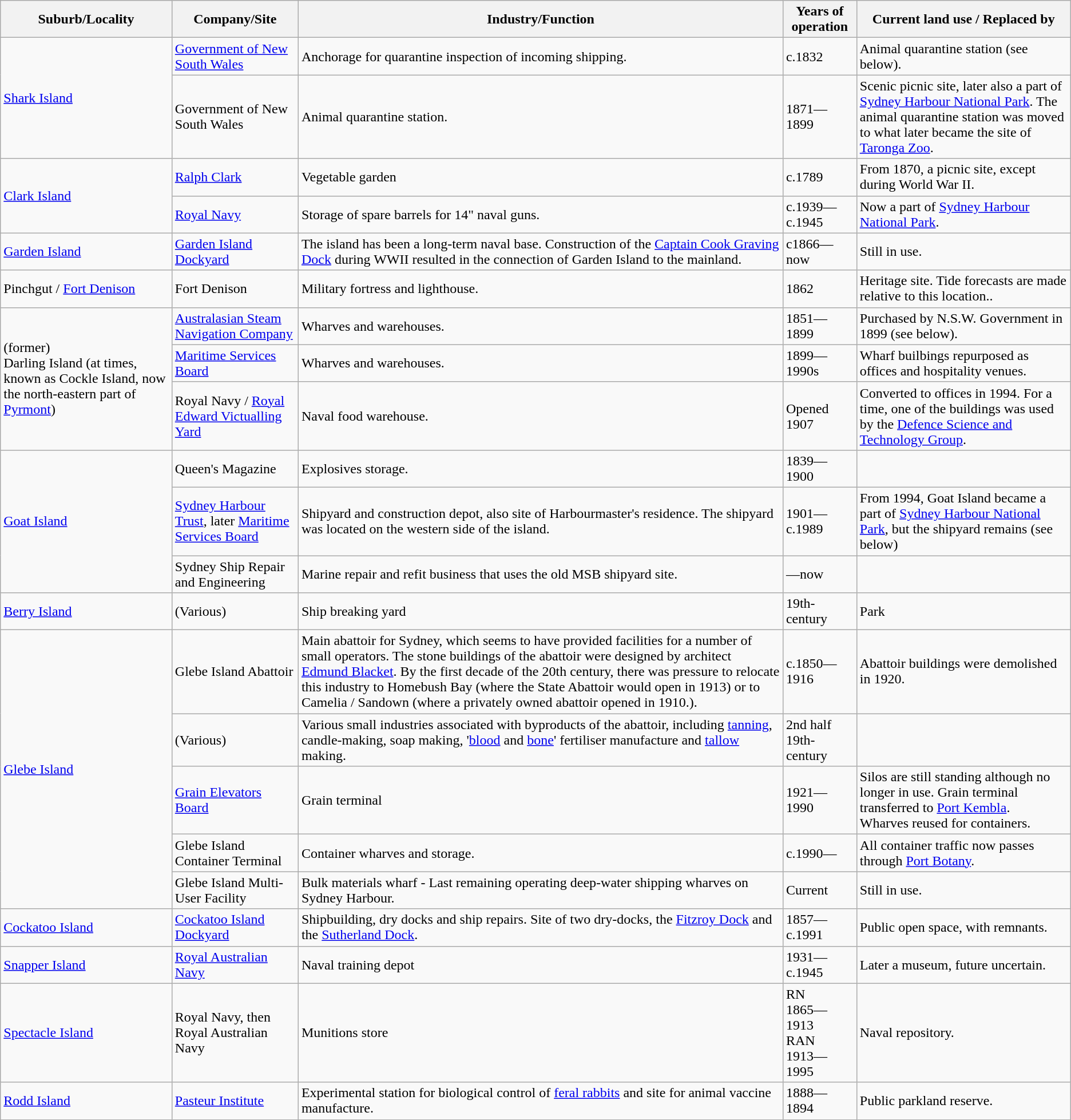<table class="wikitable">
<tr>
<th>Suburb/Locality</th>
<th>Company/Site</th>
<th>Industry/Function</th>
<th>Years of operation</th>
<th>Current land use / Replaced by</th>
</tr>
<tr>
<td rowspan="2"><a href='#'>Shark Island</a></td>
<td><a href='#'>Government of New South Wales</a></td>
<td>Anchorage for quarantine inspection of incoming shipping.</td>
<td>c.1832</td>
<td>Animal quarantine station (see below).</td>
</tr>
<tr>
<td>Government of New South Wales</td>
<td>Animal quarantine station.</td>
<td>1871—1899</td>
<td>Scenic picnic site, later also a part of <a href='#'>Sydney Harbour National Park</a>. The animal quarantine station was moved to what later became the site of <a href='#'>Taronga Zoo</a>.</td>
</tr>
<tr>
<td rowspan="2"><a href='#'>Clark Island</a></td>
<td><a href='#'>Ralph Clark</a></td>
<td>Vegetable garden</td>
<td>c.1789</td>
<td>From 1870, a picnic site, except during World War II.</td>
</tr>
<tr>
<td><a href='#'>Royal Navy</a></td>
<td>Storage of spare barrels for 14" naval guns.</td>
<td>c.1939—c.1945</td>
<td>Now a part of <a href='#'>Sydney Harbour National Park</a>.</td>
</tr>
<tr>
<td><a href='#'>Garden Island</a></td>
<td><a href='#'>Garden Island Dockyard</a></td>
<td>The island has been a long-term naval base. Construction of the <a href='#'>Captain Cook Graving Dock</a> during WWII resulted in the connection of Garden Island to the mainland.</td>
<td>c1866—now</td>
<td>Still in use.</td>
</tr>
<tr>
<td>Pinchgut / <a href='#'>Fort Denison</a></td>
<td>Fort Denison</td>
<td>Military fortress and lighthouse.</td>
<td>1862</td>
<td>Heritage site. Tide forecasts are made relative to this location..</td>
</tr>
<tr>
<td rowspan="3">(former)<br>Darling Island (at times, known as Cockle Island, now the north-eastern part of <a href='#'>Pyrmont</a>)</td>
<td><a href='#'>Australasian Steam Navigation Company</a></td>
<td>Wharves and warehouses.</td>
<td>1851—1899</td>
<td>Purchased by N.S.W. Government in 1899 (see below).</td>
</tr>
<tr>
<td><a href='#'>Maritime Services Board</a></td>
<td>Wharves and warehouses.</td>
<td>1899—1990s</td>
<td>Wharf builbings repurposed as offices and hospitality venues.</td>
</tr>
<tr>
<td>Royal Navy / <a href='#'>Royal Edward Victualling Yard</a></td>
<td>Naval food warehouse.</td>
<td>Opened 1907</td>
<td>Converted to offices in 1994. For a time, one of the buildings was used by the <a href='#'>Defence Science and Technology Group</a>.</td>
</tr>
<tr>
<td rowspan="3"><a href='#'>Goat Island</a></td>
<td>Queen's Magazine</td>
<td>Explosives storage.</td>
<td>1839—1900</td>
<td></td>
</tr>
<tr>
<td><a href='#'>Sydney Harbour Trust</a>, later <a href='#'>Maritime Services Board</a></td>
<td>Shipyard and construction depot, also site of Harbourmaster's residence. The shipyard was located on the western side of the island.</td>
<td>1901—c.1989</td>
<td>From 1994, Goat Island became a part of <a href='#'>Sydney Harbour National Park</a>, but the shipyard remains (see below)</td>
</tr>
<tr>
<td>Sydney Ship Repair and Engineering</td>
<td>Marine repair and refit business that uses the old MSB shipyard site.</td>
<td>—now</td>
<td></td>
</tr>
<tr>
<td><a href='#'>Berry Island</a></td>
<td>(Various)</td>
<td>Ship breaking yard</td>
<td>19th-century</td>
<td>Park</td>
</tr>
<tr>
<td rowspan="5"><a href='#'>Glebe Island</a></td>
<td>Glebe Island Abattoir</td>
<td>Main abattoir for Sydney, which seems to have provided facilities for a number of small operators. The stone buildings of the abattoir were designed by architect <a href='#'>Edmund Blacket</a>. By the first decade of the 20th century, there was pressure to relocate this industry to Homebush Bay (where the State Abattoir would open in 1913) or to Camelia / Sandown (where a privately owned abattoir opened in 1910.).</td>
<td>c.1850—1916</td>
<td>Abattoir buildings were demolished in 1920.</td>
</tr>
<tr>
<td>(Various)</td>
<td>Various small industries associated with byproducts of the abattoir, including <a href='#'>tanning</a>, candle-making, soap making, '<a href='#'>blood</a> and <a href='#'>bone</a>' fertiliser manufacture and <a href='#'>tallow</a> making.</td>
<td>2nd half 19th-century</td>
<td></td>
</tr>
<tr>
<td><a href='#'>Grain Elevators Board</a></td>
<td>Grain terminal</td>
<td>1921—1990</td>
<td>Silos are still standing although no longer in use. Grain terminal transferred to <a href='#'>Port Kembla</a>.<br>Wharves reused for containers.</td>
</tr>
<tr>
<td>Glebe Island Container Terminal</td>
<td>Container wharves and storage.</td>
<td>c.1990—</td>
<td>All container traffic now passes through <a href='#'>Port Botany</a>.</td>
</tr>
<tr>
<td>Glebe Island Multi-User Facility</td>
<td>Bulk materials wharf - Last remaining operating deep-water shipping wharves on Sydney Harbour.</td>
<td>Current</td>
<td>Still in use.</td>
</tr>
<tr>
<td><a href='#'>Cockatoo Island</a></td>
<td><a href='#'>Cockatoo Island Dockyard</a></td>
<td>Shipbuilding, dry docks and ship repairs. Site of two dry-docks, the <a href='#'>Fitzroy Dock</a> and the <a href='#'>Sutherland Dock</a>.</td>
<td>1857—c.1991</td>
<td>Public open space, with remnants.</td>
</tr>
<tr>
<td><a href='#'>Snapper Island</a></td>
<td><a href='#'>Royal Australian Navy</a></td>
<td>Naval training depot</td>
<td>1931—c.1945</td>
<td>Later a museum, future uncertain.</td>
</tr>
<tr>
<td><a href='#'>Spectacle Island</a></td>
<td>Royal Navy, then<br>Royal Australian Navy</td>
<td>Munitions store</td>
<td>RN<br>1865—1913<br>RAN<br>1913—1995</td>
<td>Naval repository.</td>
</tr>
<tr>
<td><a href='#'>Rodd Island</a></td>
<td><a href='#'>Pasteur Institute</a></td>
<td>Experimental station for biological control of <a href='#'>feral rabbits</a> and site for animal vaccine manufacture.</td>
<td>1888—1894</td>
<td>Public parkland reserve.</td>
</tr>
</table>
